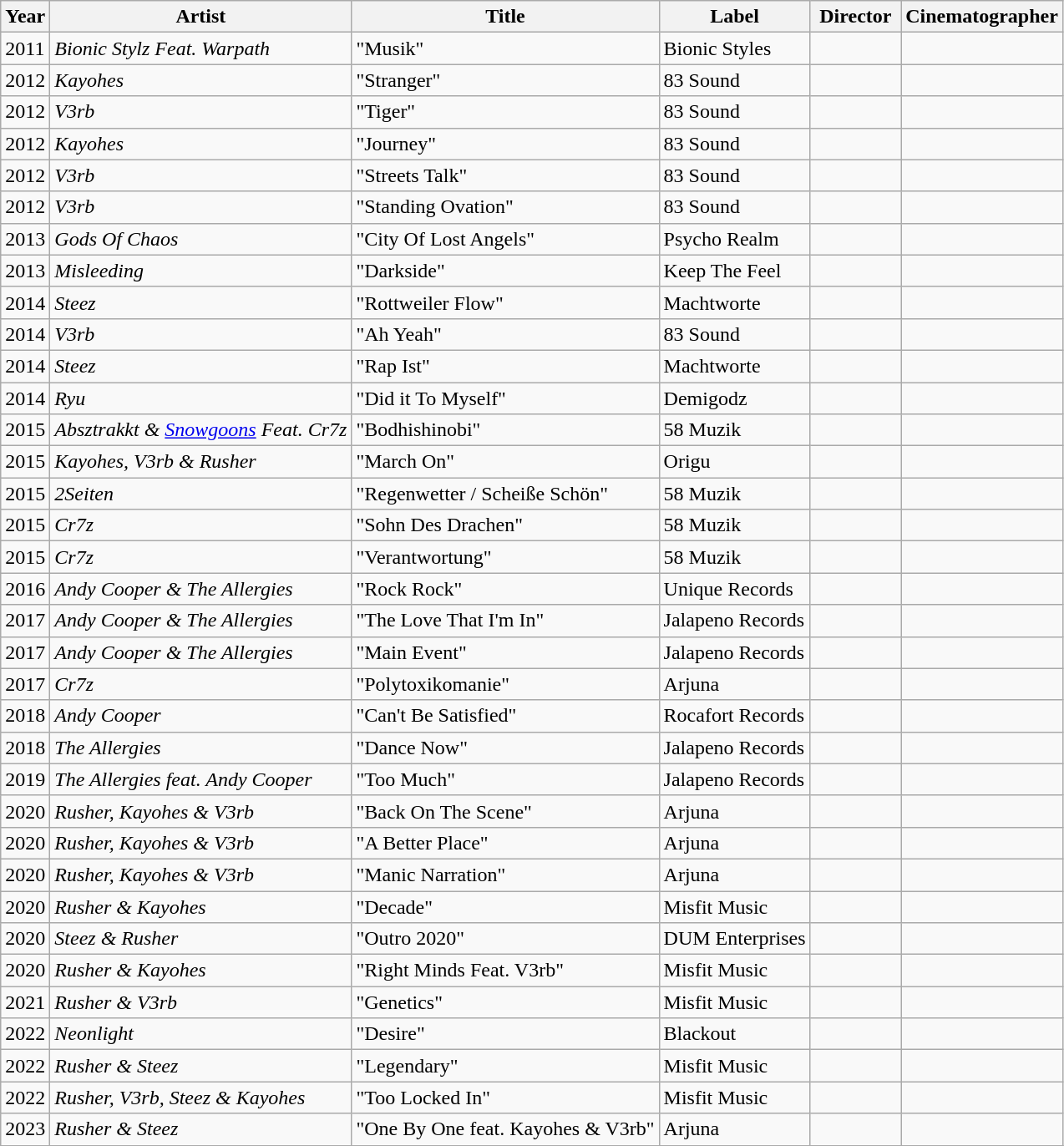<table class="wikitable sortable plainrowheaders">
<tr>
<th scope="col">Year</th>
<th scope="col">Artist</th>
<th scope="col">Title</th>
<th scope="col">Label</th>
<th scope="col" style="width:65px;">Director</th>
<th scope="col" style="width:65px;">Cinematographer</th>
</tr>
<tr>
<td>2011</td>
<td><em>Bionic Stylz Feat. Warpath</em></td>
<td>"Musik"</td>
<td>Bionic Styles</td>
<td></td>
<td></td>
</tr>
<tr>
<td>2012</td>
<td><em>Kayohes</em></td>
<td>"Stranger"</td>
<td>83 Sound</td>
<td></td>
<td></td>
</tr>
<tr>
<td>2012</td>
<td><em>V3rb</em></td>
<td>"Tiger"</td>
<td>83 Sound</td>
<td></td>
<td></td>
</tr>
<tr>
<td>2012</td>
<td><em>Kayohes</em></td>
<td>"Journey"</td>
<td>83 Sound</td>
<td></td>
<td></td>
</tr>
<tr>
<td>2012</td>
<td><em>V3rb</em></td>
<td>"Streets Talk"</td>
<td>83 Sound</td>
<td></td>
<td></td>
</tr>
<tr>
<td>2012</td>
<td><em>V3rb</em></td>
<td>"Standing Ovation"</td>
<td>83 Sound</td>
<td></td>
<td></td>
</tr>
<tr>
<td>2013</td>
<td><em>Gods Of Chaos</em></td>
<td>"City Of Lost Angels"</td>
<td>Psycho Realm</td>
<td></td>
<td></td>
</tr>
<tr>
<td>2013</td>
<td><em>Misleeding</em></td>
<td>"Darkside"</td>
<td>Keep The Feel</td>
<td></td>
<td></td>
</tr>
<tr>
<td>2014</td>
<td><em>Steez</em></td>
<td>"Rottweiler Flow"</td>
<td>Machtworte</td>
<td></td>
<td></td>
</tr>
<tr>
<td>2014</td>
<td><em>V3rb</em></td>
<td>"Ah Yeah"</td>
<td>83 Sound</td>
<td></td>
<td></td>
</tr>
<tr>
<td>2014</td>
<td><em>Steez</em></td>
<td>"Rap Ist"</td>
<td>Machtworte</td>
<td></td>
<td></td>
</tr>
<tr>
<td>2014</td>
<td><em>Ryu</em></td>
<td>"Did it To Myself"</td>
<td>Demigodz</td>
<td></td>
<td></td>
</tr>
<tr>
<td>2015</td>
<td><em>Absztrakkt & <a href='#'>Snowgoons</a> Feat. Cr7z</em></td>
<td>"Bodhishinobi"</td>
<td>58 Muzik</td>
<td></td>
<td></td>
</tr>
<tr>
<td>2015</td>
<td><em>Kayohes, V3rb & Rusher</em></td>
<td>"March On"</td>
<td>Origu</td>
<td></td>
<td></td>
</tr>
<tr>
<td>2015</td>
<td><em>2Seiten</em></td>
<td>"Regenwetter / Scheiße Schön"</td>
<td>58 Muzik</td>
<td></td>
<td></td>
</tr>
<tr>
<td>2015</td>
<td><em>Cr7z</em></td>
<td>"Sohn Des Drachen"</td>
<td>58 Muzik</td>
<td></td>
<td></td>
</tr>
<tr>
<td>2015</td>
<td><em>Cr7z</em></td>
<td>"Verantwortung"</td>
<td>58 Muzik</td>
<td></td>
<td></td>
</tr>
<tr>
<td>2016</td>
<td><em>Andy Cooper & The Allergies</em></td>
<td>"Rock Rock"</td>
<td>Unique Records</td>
<td></td>
<td></td>
</tr>
<tr>
<td>2017</td>
<td><em>Andy Cooper & The Allergies</em></td>
<td>"The Love That I'm In"</td>
<td>Jalapeno Records</td>
<td></td>
<td></td>
</tr>
<tr>
<td>2017</td>
<td><em>Andy Cooper & The Allergies</em></td>
<td>"Main Event"</td>
<td>Jalapeno Records</td>
<td></td>
<td></td>
</tr>
<tr>
<td>2017</td>
<td><em>Cr7z</em></td>
<td>"Polytoxikomanie"</td>
<td>Arjuna</td>
<td></td>
<td></td>
</tr>
<tr>
<td>2018</td>
<td><em>Andy Cooper</em></td>
<td>"Can't Be Satisfied"</td>
<td>Rocafort Records</td>
<td></td>
<td></td>
</tr>
<tr>
<td>2018</td>
<td><em>The Allergies</em></td>
<td>"Dance Now"</td>
<td>Jalapeno Records</td>
<td></td>
<td></td>
</tr>
<tr>
<td>2019</td>
<td><em>The Allergies feat. Andy Cooper</em></td>
<td>"Too Much"</td>
<td>Jalapeno Records</td>
<td></td>
<td></td>
</tr>
<tr>
<td>2020</td>
<td><em>Rusher, Kayohes & V3rb</em></td>
<td>"Back On The Scene"</td>
<td>Arjuna</td>
<td></td>
<td></td>
</tr>
<tr>
<td>2020</td>
<td><em>Rusher, Kayohes & V3rb</em></td>
<td>"A Better Place"</td>
<td>Arjuna</td>
<td></td>
<td></td>
</tr>
<tr>
<td>2020</td>
<td><em>Rusher, Kayohes & V3rb</em></td>
<td>"Manic Narration"</td>
<td>Arjuna</td>
<td></td>
<td></td>
</tr>
<tr>
<td>2020</td>
<td><em>Rusher & Kayohes</em></td>
<td>"Decade"</td>
<td>Misfit Music</td>
<td></td>
<td></td>
</tr>
<tr>
<td>2020</td>
<td><em>Steez & Rusher</em></td>
<td>"Outro 2020"</td>
<td>DUM Enterprises</td>
<td></td>
<td></td>
</tr>
<tr>
<td>2020</td>
<td><em>Rusher & Kayohes</em></td>
<td>"Right Minds Feat. V3rb"</td>
<td>Misfit Music</td>
<td></td>
<td></td>
</tr>
<tr>
<td>2021</td>
<td><em>Rusher & V3rb</em></td>
<td>"Genetics"</td>
<td>Misfit Music</td>
<td></td>
<td></td>
</tr>
<tr>
<td>2022</td>
<td><em>Neonlight</em></td>
<td>"Desire"</td>
<td>Blackout</td>
<td></td>
<td></td>
</tr>
<tr>
<td>2022</td>
<td><em>Rusher & Steez</em></td>
<td>"Legendary"</td>
<td>Misfit Music</td>
<td></td>
<td></td>
</tr>
<tr>
<td>2022</td>
<td><em>Rusher, V3rb, Steez & Kayohes</em></td>
<td>"Too Locked In"</td>
<td>Misfit Music</td>
<td></td>
<td></td>
</tr>
<tr>
<td>2023</td>
<td><em>Rusher & Steez</em></td>
<td>"One By One feat. Kayohes & V3rb"</td>
<td>Arjuna</td>
<td></td>
<td></td>
</tr>
<tr>
</tr>
</table>
